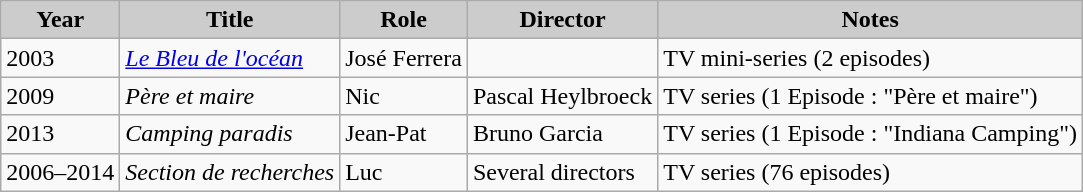<table class="wikitable">
<tr>
<th style="background: #CCCCCC;">Year</th>
<th style="background: #CCCCCC;">Title</th>
<th style="background: #CCCCCC;">Role</th>
<th style="background: #CCCCCC;">Director</th>
<th style="background: #CCCCCC;">Notes</th>
</tr>
<tr>
<td>2003</td>
<td><em><a href='#'>Le Bleu de l'océan</a></em></td>
<td>José Ferrera</td>
<td></td>
<td>TV mini-series (2 episodes)</td>
</tr>
<tr>
<td>2009</td>
<td><em>Père et maire</em></td>
<td>Nic</td>
<td>Pascal Heylbroeck</td>
<td>TV series (1 Episode : "Père et maire")</td>
</tr>
<tr>
<td>2013</td>
<td><em>Camping paradis</em></td>
<td>Jean-Pat</td>
<td>Bruno Garcia</td>
<td>TV series (1 Episode : "Indiana Camping")</td>
</tr>
<tr>
<td>2006–2014</td>
<td><em>Section de recherches</em></td>
<td>Luc</td>
<td>Several directors</td>
<td>TV series (76 episodes)</td>
</tr>
</table>
